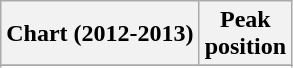<table class="wikitable sortable plainrowheaders"  style="text-align:center">
<tr>
<th scope="col">Chart (2012-2013)</th>
<th scope="col">Peak<br>position</th>
</tr>
<tr>
</tr>
<tr>
</tr>
</table>
